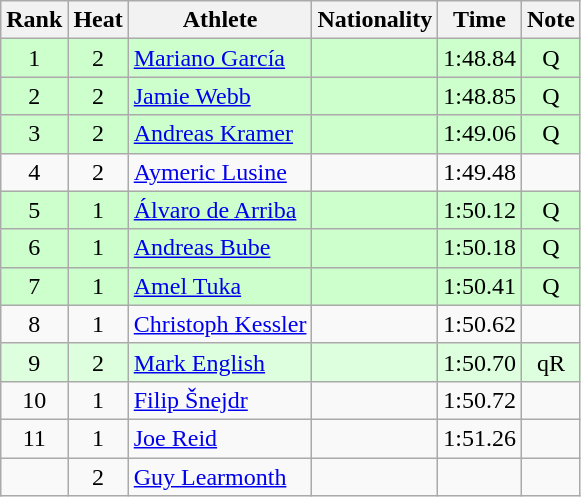<table class="wikitable sortable" style="text-align:center">
<tr>
<th>Rank</th>
<th>Heat</th>
<th>Athlete</th>
<th>Nationality</th>
<th>Time</th>
<th>Note</th>
</tr>
<tr bgcolor=ccffcc>
<td>1</td>
<td>2</td>
<td align=left><a href='#'>Mariano García</a></td>
<td align=left></td>
<td>1:48.84</td>
<td>Q</td>
</tr>
<tr bgcolor=ccffcc>
<td>2</td>
<td>2</td>
<td align=left><a href='#'>Jamie Webb</a></td>
<td align=left></td>
<td>1:48.85</td>
<td>Q</td>
</tr>
<tr bgcolor=ccffcc>
<td>3</td>
<td>2</td>
<td align=left><a href='#'>Andreas Kramer</a></td>
<td align=left></td>
<td>1:49.06</td>
<td>Q</td>
</tr>
<tr>
<td>4</td>
<td>2</td>
<td align=left><a href='#'>Aymeric Lusine</a></td>
<td align=left></td>
<td>1:49.48</td>
<td></td>
</tr>
<tr bgcolor=ccffcc>
<td>5</td>
<td>1</td>
<td align=left><a href='#'>Álvaro de Arriba</a></td>
<td align=left></td>
<td>1:50.12</td>
<td>Q</td>
</tr>
<tr bgcolor=ccffcc>
<td>6</td>
<td>1</td>
<td align=left><a href='#'>Andreas Bube</a></td>
<td align=left></td>
<td>1:50.18</td>
<td>Q</td>
</tr>
<tr bgcolor=ccffcc>
<td>7</td>
<td>1</td>
<td align=left><a href='#'>Amel Tuka</a></td>
<td align=left></td>
<td>1:50.41</td>
<td>Q</td>
</tr>
<tr>
<td>8</td>
<td>1</td>
<td align=left><a href='#'>Christoph Kessler</a></td>
<td align=left></td>
<td>1:50.62</td>
<td></td>
</tr>
<tr bgcolor=ddffdd>
<td>9</td>
<td>2</td>
<td align=left><a href='#'>Mark English</a></td>
<td align=left></td>
<td>1:50.70</td>
<td>qR</td>
</tr>
<tr>
<td>10</td>
<td>1</td>
<td align=left><a href='#'>Filip Šnejdr</a></td>
<td align=left></td>
<td>1:50.72</td>
<td></td>
</tr>
<tr>
<td>11</td>
<td>1</td>
<td align=left><a href='#'>Joe Reid</a></td>
<td align=left></td>
<td>1:51.26</td>
<td></td>
</tr>
<tr>
<td></td>
<td>2</td>
<td align=left><a href='#'>Guy Learmonth</a></td>
<td align=left></td>
<td></td>
<td></td>
</tr>
</table>
